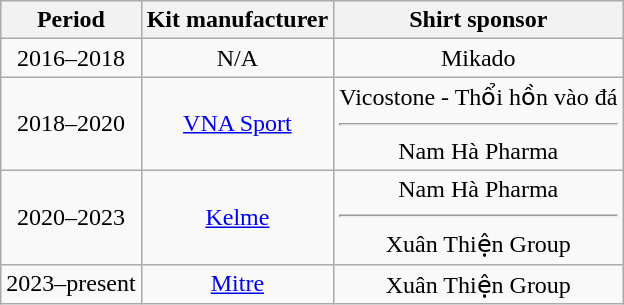<table class="wikitable" style="text-align: center">
<tr>
<th>Period</th>
<th>Kit manufacturer</th>
<th>Shirt sponsor</th>
</tr>
<tr>
<td>2016–2018</td>
<td>N/A</td>
<td>Mikado</td>
</tr>
<tr>
<td>2018–2020</td>
<td> <a href='#'>VNA Sport</a></td>
<td>Vicostone - Thổi hồn vào đá <hr>Nam Hà Pharma</td>
</tr>
<tr>
<td>2020–2023</td>
<td> <a href='#'>Kelme</a></td>
<td>Nam Hà Pharma<hr>Xuân Thiện Group</td>
</tr>
<tr>
<td>2023–present</td>
<td> <a href='#'>Mitre</a></td>
<td>Xuân Thiện Group</td>
</tr>
</table>
